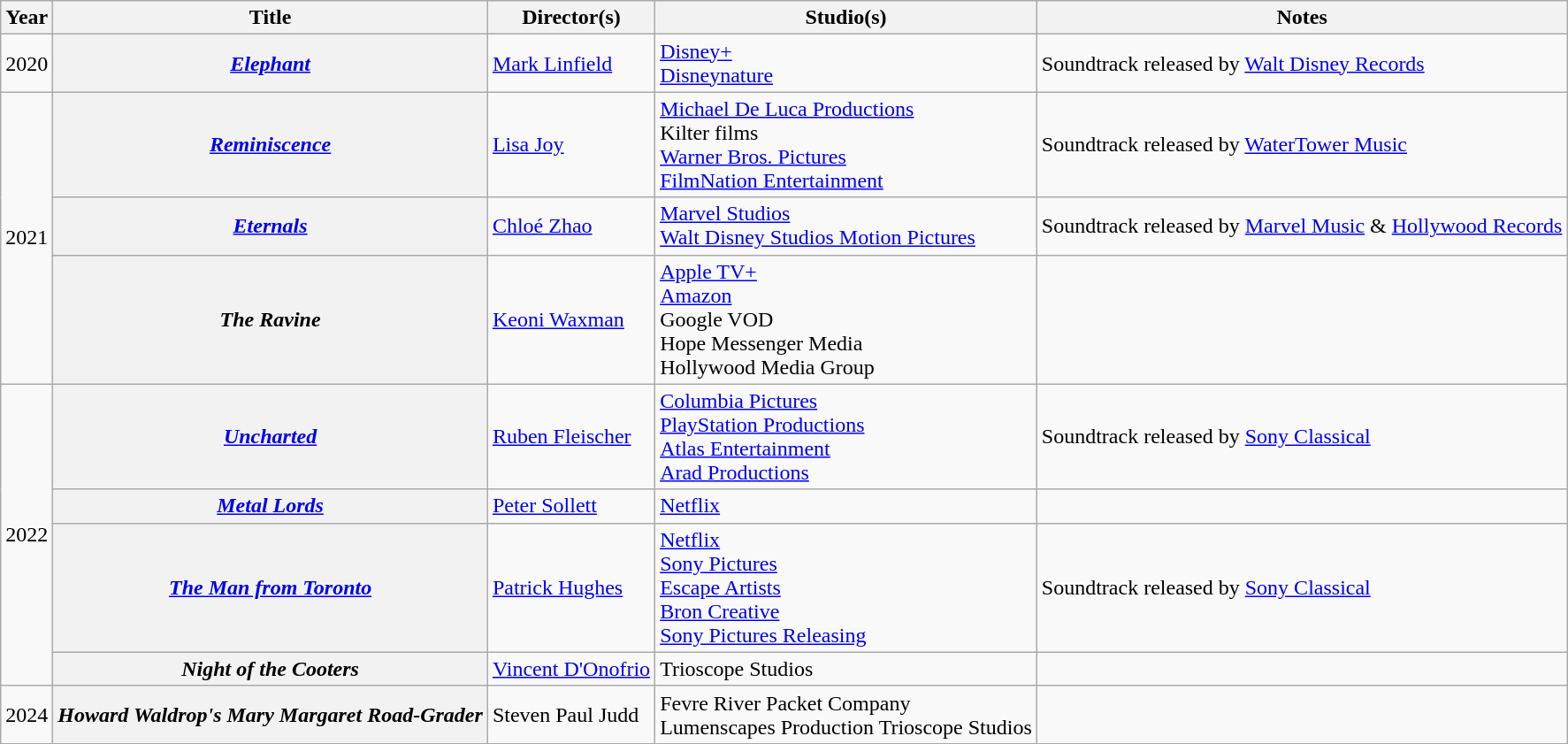<table class="wikitable plainrowheaders">
<tr>
<th>Year</th>
<th>Title</th>
<th>Director(s)</th>
<th>Studio(s)</th>
<th>Notes</th>
</tr>
<tr>
<td>2020</td>
<th scope="row"><a href='#'><em>Elephant</em></a></th>
<td><a href='#'>Mark Linfield</a></td>
<td><a href='#'>Disney+</a><br><a href='#'>Disneynature</a></td>
<td>Soundtrack released by <a href='#'>Walt Disney Records</a></td>
</tr>
<tr>
<td rowspan="3">2021</td>
<th scope="row"><a href='#'><em>Reminiscence</em></a></th>
<td><a href='#'>Lisa Joy</a></td>
<td><a href='#'>Michael De Luca Productions</a><br>Kilter films<br><a href='#'>Warner Bros. Pictures</a><br><a href='#'>FilmNation Entertainment</a></td>
<td>Soundtrack released by <a href='#'>WaterTower Music</a></td>
</tr>
<tr>
<th scope="row"><em><a href='#'>Eternals</a></em></th>
<td><a href='#'>Chloé Zhao</a></td>
<td><a href='#'>Marvel Studios</a><br><a href='#'>Walt Disney Studios Motion Pictures</a></td>
<td>Soundtrack released by <a href='#'>Marvel Music</a> & <a href='#'>Hollywood Records</a></td>
</tr>
<tr>
<th scope="row"><em>The Ravine</em></th>
<td><a href='#'>Keoni Waxman</a></td>
<td><a href='#'>Apple TV+</a><br><a href='#'>Amazon</a><br>Google VOD<br>Hope Messenger Media<br>Hollywood Media Group</td>
<td></td>
</tr>
<tr>
<td rowspan="4">2022</td>
<th scope="row"><a href='#'><em>Uncharted</em></a></th>
<td><a href='#'>Ruben Fleischer</a></td>
<td><a href='#'>Columbia Pictures</a><br><a href='#'>PlayStation Productions</a><br><a href='#'>Atlas Entertainment</a><br><a href='#'>Arad Productions</a></td>
<td>Soundtrack released by <a href='#'>Sony Classical</a></td>
</tr>
<tr>
<th scope="row"><em><a href='#'>Metal Lords</a></em></th>
<td><a href='#'>Peter Sollett</a></td>
<td><a href='#'>Netflix</a></td>
<td></td>
</tr>
<tr>
<th scope="row"><a href='#'><em>The Man from Toronto</em></a></th>
<td><a href='#'>Patrick Hughes</a></td>
<td><a href='#'>Netflix</a><br><a href='#'>Sony Pictures</a><br><a href='#'>Escape Artists</a><br><a href='#'>Bron Creative</a><br><a href='#'>Sony Pictures Releasing</a></td>
<td>Soundtrack released by <a href='#'>Sony Classical</a></td>
</tr>
<tr>
<th scope="row"><em>Night of the Cooters</em></th>
<td><a href='#'>Vincent D'Onofrio</a></td>
<td>Trioscope Studios</td>
<td></td>
</tr>
<tr>
<td>2024</td>
<th scope="row"><em>Howard Waldrop's Mary Margaret Road-Grader</em></th>
<td>Steven Paul Judd</td>
<td>Fevre River Packet Company<br>Lumenscapes Production Trioscope Studios </td>
<td></td>
</tr>
<tr>
</tr>
</table>
